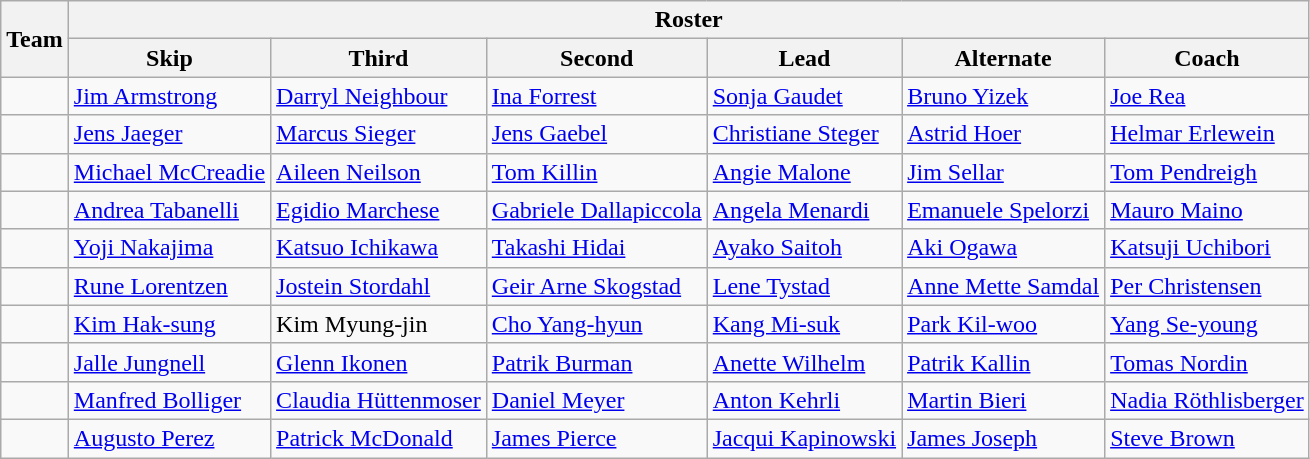<table class="wikitable">
<tr>
<th rowspan="2">Team</th>
<th colspan="6">Roster</th>
</tr>
<tr>
<th>Skip</th>
<th>Third</th>
<th>Second</th>
<th>Lead</th>
<th>Alternate</th>
<th>Coach</th>
</tr>
<tr>
<td></td>
<td><a href='#'>Jim Armstrong</a></td>
<td><a href='#'>Darryl Neighbour</a></td>
<td><a href='#'>Ina Forrest</a></td>
<td><a href='#'>Sonja Gaudet</a></td>
<td><a href='#'>Bruno Yizek</a></td>
<td><a href='#'>Joe Rea</a></td>
</tr>
<tr>
<td></td>
<td><a href='#'>Jens Jaeger</a></td>
<td><a href='#'>Marcus Sieger</a></td>
<td><a href='#'>Jens Gaebel</a></td>
<td><a href='#'>Christiane Steger</a></td>
<td><a href='#'>Astrid Hoer</a></td>
<td><a href='#'>Helmar Erlewein</a></td>
</tr>
<tr>
<td></td>
<td><a href='#'>Michael McCreadie</a></td>
<td><a href='#'>Aileen Neilson</a></td>
<td><a href='#'>Tom Killin</a></td>
<td><a href='#'>Angie Malone</a></td>
<td><a href='#'>Jim Sellar</a></td>
<td><a href='#'>Tom Pendreigh</a></td>
</tr>
<tr>
<td></td>
<td><a href='#'>Andrea Tabanelli</a></td>
<td><a href='#'>Egidio Marchese</a></td>
<td><a href='#'>Gabriele Dallapiccola</a></td>
<td><a href='#'>Angela Menardi</a></td>
<td><a href='#'>Emanuele Spelorzi</a></td>
<td><a href='#'>Mauro Maino</a></td>
</tr>
<tr>
<td></td>
<td><a href='#'>Yoji Nakajima</a></td>
<td><a href='#'>Katsuo Ichikawa</a></td>
<td><a href='#'>Takashi Hidai</a></td>
<td><a href='#'>Ayako Saitoh</a></td>
<td><a href='#'>Aki Ogawa</a></td>
<td><a href='#'>Katsuji Uchibori</a></td>
</tr>
<tr>
<td></td>
<td><a href='#'>Rune Lorentzen</a></td>
<td><a href='#'>Jostein Stordahl</a></td>
<td><a href='#'>Geir Arne Skogstad</a></td>
<td><a href='#'>Lene Tystad</a></td>
<td><a href='#'>Anne Mette Samdal</a></td>
<td><a href='#'>Per Christensen</a></td>
</tr>
<tr>
<td></td>
<td><a href='#'>Kim Hak-sung</a></td>
<td>Kim Myung-jin</td>
<td><a href='#'>Cho Yang-hyun</a></td>
<td><a href='#'>Kang Mi-suk</a></td>
<td><a href='#'>Park Kil-woo</a></td>
<td><a href='#'>Yang Se-young</a></td>
</tr>
<tr>
<td></td>
<td><a href='#'>Jalle Jungnell</a></td>
<td><a href='#'>Glenn Ikonen</a></td>
<td><a href='#'>Patrik Burman</a></td>
<td><a href='#'>Anette Wilhelm</a></td>
<td><a href='#'>Patrik Kallin</a></td>
<td><a href='#'>Tomas Nordin</a></td>
</tr>
<tr>
<td></td>
<td><a href='#'>Manfred Bolliger</a></td>
<td><a href='#'>Claudia Hüttenmoser</a></td>
<td><a href='#'>Daniel Meyer</a></td>
<td><a href='#'>Anton Kehrli</a></td>
<td><a href='#'>Martin Bieri</a></td>
<td><a href='#'>Nadia Röthlisberger</a></td>
</tr>
<tr>
<td></td>
<td><a href='#'>Augusto Perez</a></td>
<td><a href='#'>Patrick McDonald</a></td>
<td><a href='#'>James Pierce</a></td>
<td><a href='#'>Jacqui Kapinowski</a></td>
<td><a href='#'>James Joseph</a></td>
<td><a href='#'>Steve Brown</a></td>
</tr>
</table>
